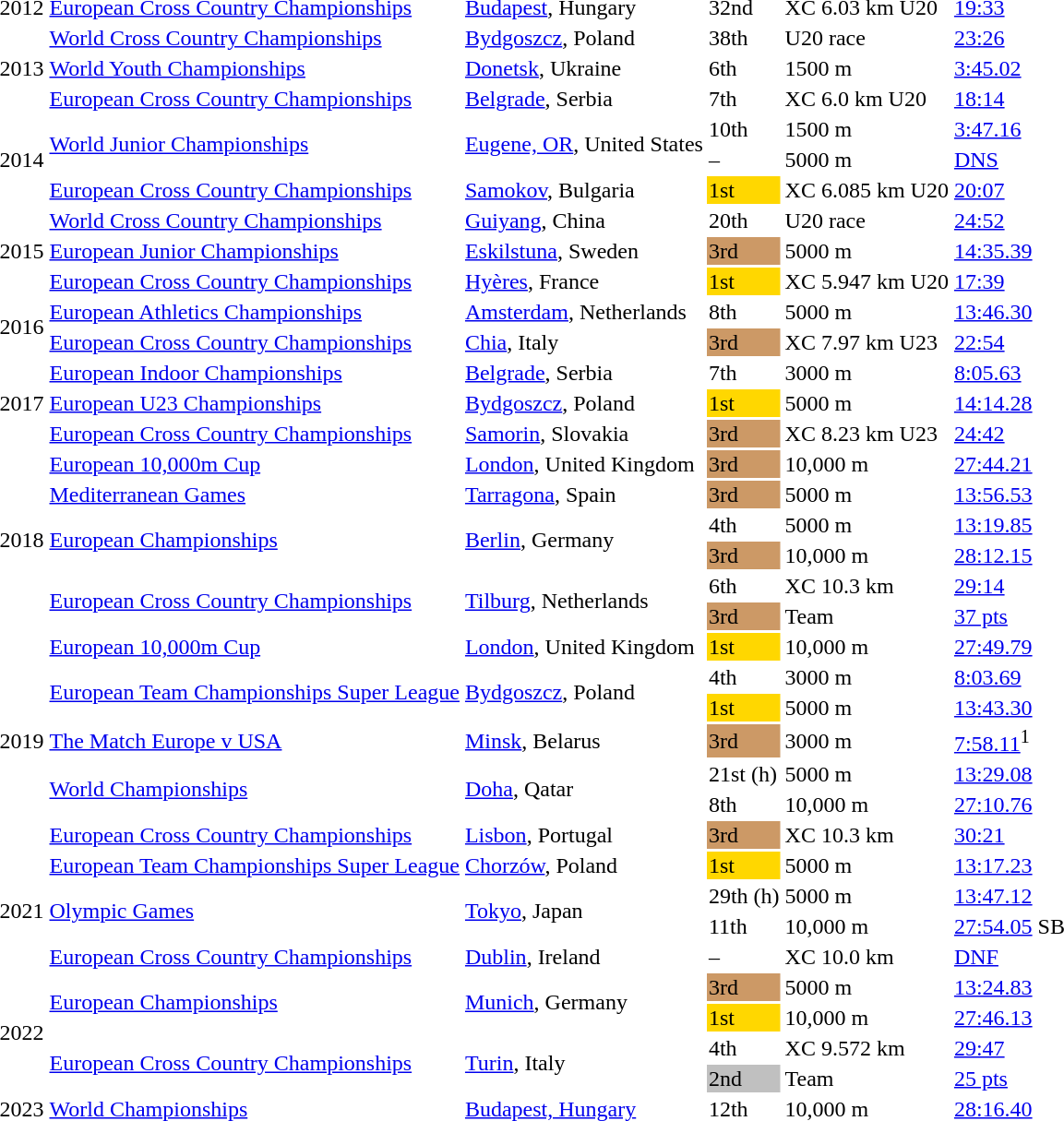<table>
<tr>
<td>2012</td>
<td><a href='#'>European Cross Country Championships</a></td>
<td><a href='#'>Budapest</a>, Hungary</td>
<td>32nd</td>
<td>XC 6.03 km U20</td>
<td><a href='#'>19:33</a></td>
</tr>
<tr>
<td rowspan=3>2013</td>
<td><a href='#'>World Cross Country Championships</a></td>
<td><a href='#'>Bydgoszcz</a>, Poland</td>
<td>38th</td>
<td>U20 race</td>
<td><a href='#'>23:26</a></td>
</tr>
<tr>
<td><a href='#'>World Youth Championships</a></td>
<td><a href='#'>Donetsk</a>, Ukraine</td>
<td>6th</td>
<td>1500 m</td>
<td><a href='#'>3:45.02</a></td>
</tr>
<tr>
<td><a href='#'>European Cross Country Championships</a></td>
<td><a href='#'>Belgrade</a>, Serbia</td>
<td>7th</td>
<td>XC 6.0 km U20</td>
<td><a href='#'>18:14</a></td>
</tr>
<tr>
<td rowspan=3>2014</td>
<td rowspan=2><a href='#'>World Junior Championships</a></td>
<td rowspan=2><a href='#'>Eugene, OR</a>, United States</td>
<td>10th</td>
<td>1500 m</td>
<td><a href='#'>3:47.16</a></td>
</tr>
<tr>
<td>–</td>
<td>5000 m</td>
<td><a href='#'>DNS</a></td>
</tr>
<tr>
<td><a href='#'>European Cross Country Championships</a></td>
<td><a href='#'>Samokov</a>, Bulgaria</td>
<td bgcolor=gold>1st</td>
<td>XC 6.085 km U20</td>
<td><a href='#'>20:07</a></td>
</tr>
<tr>
<td rowspan=3>2015</td>
<td><a href='#'>World Cross Country Championships</a></td>
<td><a href='#'>Guiyang</a>, China</td>
<td>20th</td>
<td>U20 race</td>
<td><a href='#'>24:52</a></td>
</tr>
<tr>
<td><a href='#'>European Junior Championships</a></td>
<td><a href='#'>Eskilstuna</a>, Sweden</td>
<td bgcolor=cc9966>3rd</td>
<td>5000 m</td>
<td><a href='#'>14:35.39</a></td>
</tr>
<tr>
<td><a href='#'>European Cross Country Championships</a></td>
<td><a href='#'>Hyères</a>, France</td>
<td bgcolor=gold>1st</td>
<td>XC 5.947 km U20</td>
<td><a href='#'>17:39</a></td>
</tr>
<tr>
<td rowspan=2>2016</td>
<td><a href='#'>European Athletics Championships</a></td>
<td><a href='#'>Amsterdam</a>, Netherlands</td>
<td>8th</td>
<td>5000 m</td>
<td><a href='#'>13:46.30</a></td>
</tr>
<tr>
<td><a href='#'>European Cross Country Championships</a></td>
<td><a href='#'>Chia</a>, Italy</td>
<td bgcolor=cc9966>3rd</td>
<td>XC 7.97 km U23</td>
<td><a href='#'>22:54</a></td>
</tr>
<tr>
<td rowspan=3>2017</td>
<td><a href='#'>European Indoor Championships</a></td>
<td><a href='#'>Belgrade</a>, Serbia</td>
<td>7th</td>
<td>3000 m</td>
<td><a href='#'>8:05.63</a></td>
</tr>
<tr>
<td><a href='#'>European U23 Championships</a></td>
<td><a href='#'>Bydgoszcz</a>, Poland</td>
<td bgcolor=gold>1st</td>
<td>5000 m</td>
<td><a href='#'>14:14.28</a></td>
</tr>
<tr>
<td><a href='#'>European Cross Country Championships</a></td>
<td><a href='#'>Samorin</a>, Slovakia</td>
<td bgcolor=cc9966>3rd</td>
<td>XC 8.23 km U23</td>
<td><a href='#'>24:42</a></td>
</tr>
<tr>
<td rowspan=6>2018</td>
<td><a href='#'>European 10,000m Cup</a></td>
<td><a href='#'>London</a>, United Kingdom</td>
<td bgcolor=cc9966>3rd</td>
<td>10,000 m</td>
<td><a href='#'>27:44.21</a> </td>
</tr>
<tr>
<td><a href='#'>Mediterranean Games</a></td>
<td><a href='#'>Tarragona</a>, Spain</td>
<td bgcolor=cc9966>3rd</td>
<td>5000 m</td>
<td><a href='#'>13:56.53</a></td>
</tr>
<tr>
<td rowspan=2><a href='#'>European Championships</a></td>
<td rowspan=2><a href='#'>Berlin</a>, Germany</td>
<td>4th</td>
<td>5000 m</td>
<td><a href='#'>13:19.85</a></td>
</tr>
<tr>
<td bgcolor=cc9966>3rd</td>
<td>10,000 m</td>
<td><a href='#'>28:12.15</a></td>
</tr>
<tr>
<td rowspan=2><a href='#'>European Cross Country Championships</a></td>
<td rowspan=2><a href='#'>Tilburg</a>, Netherlands</td>
<td>6th</td>
<td>XC 10.3 km</td>
<td><a href='#'>29:14</a></td>
</tr>
<tr>
<td bgcolor=cc9966>3rd</td>
<td>Team</td>
<td><a href='#'>37 pts</a></td>
</tr>
<tr>
<td rowspan=7>2019</td>
<td><a href='#'>European 10,000m Cup</a></td>
<td><a href='#'>London</a>, United Kingdom</td>
<td bgcolor=gold>1st</td>
<td>10,000 m</td>
<td><a href='#'>27:49.79</a> </td>
</tr>
<tr>
<td rowspan=2><a href='#'>European Team Championships Super League</a></td>
<td rowspan=2><a href='#'>Bydgoszcz</a>, Poland</td>
<td>4th</td>
<td>3000 m</td>
<td><a href='#'>8:03.69</a></td>
</tr>
<tr>
<td bgcolor=gold>1st</td>
<td>5000 m</td>
<td><a href='#'>13:43.30</a></td>
</tr>
<tr>
<td><a href='#'>The Match Europe v USA</a></td>
<td><a href='#'>Minsk</a>, Belarus</td>
<td bgcolor=cc9966>3rd</td>
<td>3000 m</td>
<td><a href='#'>7:58.11</a><sup>1</sup></td>
</tr>
<tr>
<td rowspan=2><a href='#'>World Championships</a></td>
<td rowspan=2><a href='#'>Doha</a>, Qatar</td>
<td>21st (h)</td>
<td>5000 m</td>
<td><a href='#'>13:29.08</a></td>
</tr>
<tr>
<td>8th</td>
<td>10,000 m</td>
<td><a href='#'>27:10.76</a> </td>
</tr>
<tr>
<td><a href='#'>European Cross Country Championships</a></td>
<td><a href='#'>Lisbon</a>, Portugal</td>
<td bgcolor=cc9966>3rd</td>
<td>XC 10.3 km</td>
<td><a href='#'>30:21</a></td>
</tr>
<tr>
<td rowspan=4>2021</td>
<td><a href='#'>European Team Championships Super League</a></td>
<td><a href='#'>Chorzów</a>, Poland</td>
<td bgcolor=gold>1st</td>
<td>5000 m</td>
<td><a href='#'>13:17.23</a> </td>
</tr>
<tr>
<td rowspan=2><a href='#'>Olympic Games</a></td>
<td rowspan=2><a href='#'>Tokyo</a>, Japan</td>
<td>29th (h)</td>
<td>5000 m</td>
<td><a href='#'>13:47.12</a></td>
</tr>
<tr>
<td>11th</td>
<td>10,000 m</td>
<td><a href='#'>27:54.05</a> SB</td>
</tr>
<tr>
<td><a href='#'>European Cross Country Championships</a></td>
<td><a href='#'>Dublin</a>, Ireland</td>
<td>–</td>
<td>XC 10.0 km</td>
<td><a href='#'>DNF</a></td>
</tr>
<tr>
<td rowspan=4>2022</td>
<td rowspan=2><a href='#'>European Championships</a></td>
<td rowspan=2><a href='#'>Munich</a>, Germany</td>
<td bgcolor=cc9966>3rd</td>
<td>5000 m</td>
<td><a href='#'>13:24.83</a></td>
</tr>
<tr>
<td bgcolor=gold>1st</td>
<td>10,000 m</td>
<td><a href='#'>27:46.13</a></td>
</tr>
<tr>
<td rowspan=2><a href='#'>European Cross Country Championships</a></td>
<td rowspan=2><a href='#'>Turin</a>, Italy</td>
<td>4th</td>
<td>XC 9.572 km</td>
<td><a href='#'>29:47</a></td>
</tr>
<tr>
<td bgcolor=silver>2nd</td>
<td>Team</td>
<td><a href='#'>25 pts</a></td>
</tr>
<tr>
<td>2023</td>
<td><a href='#'>World Championships</a></td>
<td><a href='#'>Budapest, Hungary</a></td>
<td>12th</td>
<td>10,000 m</td>
<td><a href='#'>28:16.40</a></td>
</tr>
</table>
